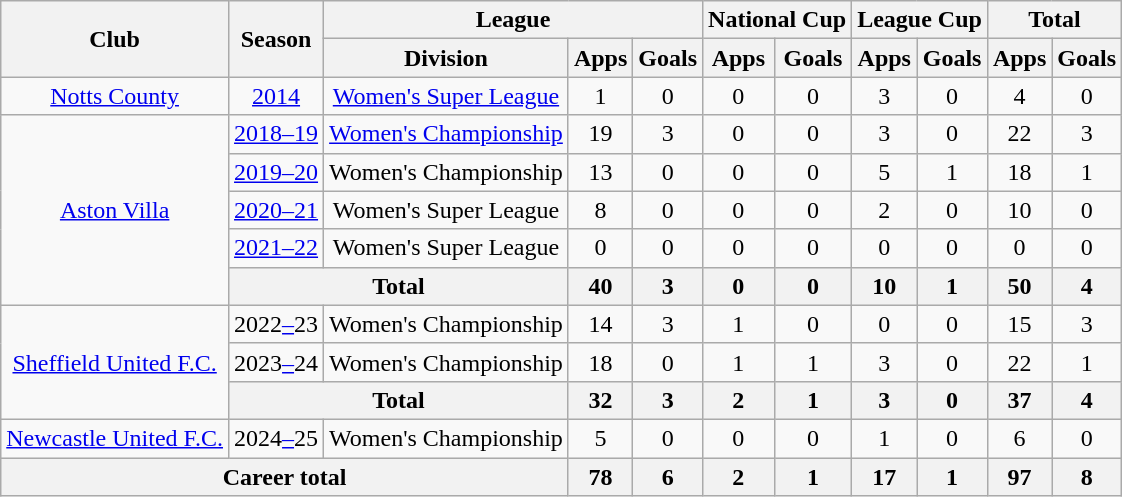<table class="wikitable" style="text-align:center">
<tr>
<th rowspan="2">Club</th>
<th rowspan="2">Season</th>
<th colspan="3">League</th>
<th colspan="2">National Cup</th>
<th colspan="2">League Cup</th>
<th colspan="2">Total</th>
</tr>
<tr>
<th>Division</th>
<th>Apps</th>
<th>Goals</th>
<th>Apps</th>
<th>Goals</th>
<th>Apps</th>
<th>Goals</th>
<th>Apps</th>
<th>Goals</th>
</tr>
<tr>
<td><a href='#'>Notts County</a></td>
<td><a href='#'>2014</a></td>
<td><a href='#'>Women's Super League</a></td>
<td>1</td>
<td>0</td>
<td>0</td>
<td>0</td>
<td>3</td>
<td>0</td>
<td>4</td>
<td>0</td>
</tr>
<tr>
<td rowspan="5"><a href='#'>Aston Villa</a></td>
<td><a href='#'>2018–19</a></td>
<td><a href='#'>Women's Championship</a></td>
<td>19</td>
<td>3</td>
<td>0</td>
<td>0</td>
<td>3</td>
<td>0</td>
<td>22</td>
<td>3</td>
</tr>
<tr>
<td><a href='#'>2019–20</a></td>
<td>Women's Championship</td>
<td>13</td>
<td>0</td>
<td>0</td>
<td>0</td>
<td>5</td>
<td>1</td>
<td>18</td>
<td>1</td>
</tr>
<tr>
<td><a href='#'>2020–21</a></td>
<td>Women's Super League</td>
<td>8</td>
<td>0</td>
<td>0</td>
<td>0</td>
<td>2</td>
<td>0</td>
<td>10</td>
<td>0</td>
</tr>
<tr>
<td><a href='#'>2021–22</a></td>
<td>Women's Super League</td>
<td>0</td>
<td>0</td>
<td>0</td>
<td>0</td>
<td>0</td>
<td>0</td>
<td>0</td>
<td>0</td>
</tr>
<tr>
<th colspan="2">Total</th>
<th>40</th>
<th>3</th>
<th>0</th>
<th>0</th>
<th>10</th>
<th>1</th>
<th>50</th>
<th>4</th>
</tr>
<tr>
<td rowspan="3"><a href='#'>Sheffield United F.C.</a></td>
<td>2022<a href='#'>–</a>23</td>
<td>Women's Championship</td>
<td>14</td>
<td>3</td>
<td>1</td>
<td>0</td>
<td>0</td>
<td>0</td>
<td>15</td>
<td>3</td>
</tr>
<tr>
<td>2023<a href='#'>–</a>24</td>
<td>Women's Championship</td>
<td>18</td>
<td>0</td>
<td>1</td>
<td>1</td>
<td>3</td>
<td>0</td>
<td>22</td>
<td>1</td>
</tr>
<tr>
<th colspan="2">Total</th>
<th>32</th>
<th>3</th>
<th>2</th>
<th>1</th>
<th>3</th>
<th>0</th>
<th>37</th>
<th>4</th>
</tr>
<tr>
<td><a href='#'>Newcastle United F.C.</a></td>
<td>2024<a href='#'>–</a>25</td>
<td rowspan=1">Women's Championship</td>
<td>5</td>
<td>0</td>
<td>0</td>
<td>0</td>
<td>1</td>
<td>0</td>
<td>6</td>
<td>0</td>
</tr>
<tr>
<th colspan="3"><strong>Career total</strong></th>
<th>78</th>
<th>6</th>
<th>2</th>
<th>1</th>
<th>17</th>
<th>1</th>
<th>97</th>
<th>8</th>
</tr>
</table>
